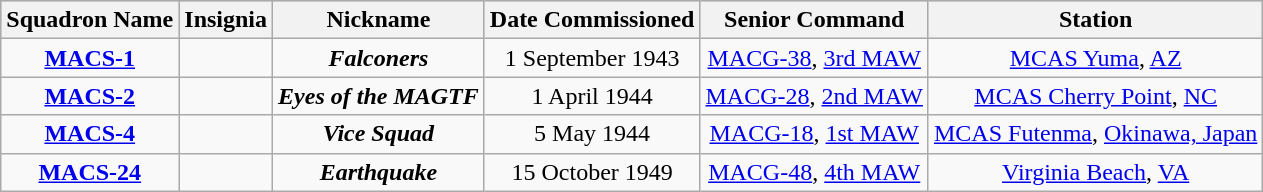<table class="wikitable sortable" style="text-align:center;">
<tr bgcolor="#CCCCCC">
<th>Squadron Name</th>
<th>Insignia</th>
<th>Nickname</th>
<th>Date Commissioned</th>
<th>Senior Command</th>
<th>Station</th>
</tr>
<tr>
<td><strong><a href='#'>MACS-1</a></strong></td>
<td><strong></strong></td>
<td><strong><em>Falconers</em></strong></td>
<td>1 September 1943</td>
<td><a href='#'>MACG-38</a>, <a href='#'>3rd MAW</a></td>
<td><a href='#'>MCAS Yuma</a>, <a href='#'>AZ</a></td>
</tr>
<tr>
<td><strong><a href='#'>MACS-2</a></strong></td>
<td><strong></strong></td>
<td><strong><em>Eyes of the MAGTF</em></strong></td>
<td>1 April 1944</td>
<td><a href='#'>MACG-28</a>, <a href='#'>2nd MAW</a></td>
<td><a href='#'>MCAS Cherry Point</a>, <a href='#'>NC</a></td>
</tr>
<tr>
<td><strong><a href='#'>MACS-4</a></strong></td>
<td><strong></strong></td>
<td><strong><em>Vice Squad</em></strong></td>
<td>5 May 1944</td>
<td><a href='#'>MACG-18</a>, <a href='#'>1st MAW</a></td>
<td><a href='#'>MCAS Futenma</a>, <a href='#'>Okinawa, Japan</a></td>
</tr>
<tr>
<td><strong><a href='#'>MACS-24</a></strong></td>
<td><strong></strong></td>
<td><strong><em>Earthquake</em></strong></td>
<td>15 October 1949</td>
<td><a href='#'>MACG-48</a>, <a href='#'>4th MAW</a></td>
<td><a href='#'>Virginia Beach</a>, <a href='#'>VA</a></td>
</tr>
</table>
